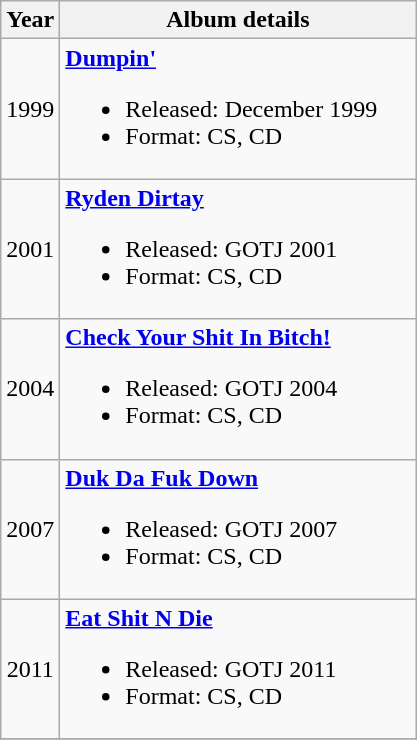<table class="wikitable" style="text-align:center;">
<tr>
<th rowspan="1">Year</th>
<th rowspan="1" width="230">Album details</th>
</tr>
<tr>
<td>1999</td>
<td align="left"><strong><a href='#'>Dumpin'</a></strong><br><ul><li>Released: December 1999</li><li>Format: CS, CD</li></ul></td>
</tr>
<tr>
<td>2001</td>
<td align="left"><strong><a href='#'>Ryden Dirtay</a></strong><br><ul><li>Released: GOTJ 2001</li><li>Format: CS, CD</li></ul></td>
</tr>
<tr>
<td>2004</td>
<td align="left"><strong><a href='#'>Check Your Shit In Bitch!</a></strong><br><ul><li>Released: GOTJ 2004</li><li>Format: CS, CD</li></ul></td>
</tr>
<tr>
<td>2007</td>
<td align="left"><strong><a href='#'>Duk Da Fuk Down</a></strong><br><ul><li>Released: GOTJ 2007</li><li>Format: CS, CD</li></ul></td>
</tr>
<tr>
<td>2011</td>
<td align="left"><strong><a href='#'>Eat Shit N Die</a></strong><br><ul><li>Released: GOTJ 2011</li><li>Format: CS, CD</li></ul></td>
</tr>
<tr>
</tr>
</table>
